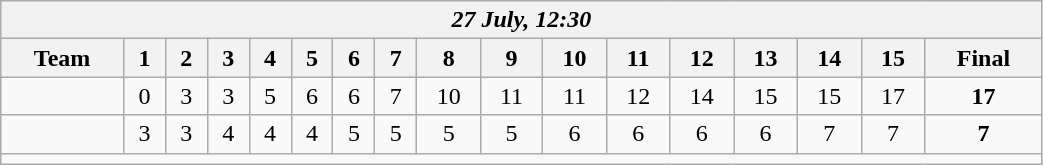<table class=wikitable style="text-align:center; width: 55%">
<tr>
<th colspan=17><em>27 July, 12:30</em></th>
</tr>
<tr>
<th>Team</th>
<th>1</th>
<th>2</th>
<th>3</th>
<th>4</th>
<th>5</th>
<th>6</th>
<th>7</th>
<th>8</th>
<th>9</th>
<th>10</th>
<th>11</th>
<th>12</th>
<th>13</th>
<th>14</th>
<th>15</th>
<th>Final</th>
</tr>
<tr>
<td align=left><strong></strong></td>
<td>0</td>
<td>3</td>
<td>3</td>
<td>5</td>
<td>6</td>
<td>6</td>
<td>7</td>
<td>10</td>
<td>11</td>
<td>11</td>
<td>12</td>
<td>14</td>
<td>15</td>
<td>15</td>
<td>17</td>
<td><strong>17</strong></td>
</tr>
<tr>
<td align=left></td>
<td>3</td>
<td>3</td>
<td>4</td>
<td>4</td>
<td>4</td>
<td>5</td>
<td>5</td>
<td>5</td>
<td>5</td>
<td>6</td>
<td>6</td>
<td>6</td>
<td>6</td>
<td>7</td>
<td>7</td>
<td><strong>7</strong></td>
</tr>
<tr>
<td colspan=17></td>
</tr>
</table>
